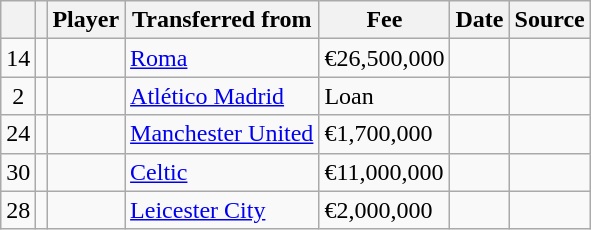<table class="wikitable plainrowheaders sortable">
<tr>
<th></th>
<th></th>
<th scope=col>Player</th>
<th>Transferred from</th>
<th !scope=col; style="width: 65px;">Fee</th>
<th scope=col>Date</th>
<th scope=col>Source</th>
</tr>
<tr>
<td align=center>14</td>
<td align=center></td>
<td></td>
<td> <a href='#'>Roma</a></td>
<td>€26,500,000</td>
<td></td>
<td></td>
</tr>
<tr>
<td align=center>2</td>
<td align=center></td>
<td></td>
<td> <a href='#'>Atlético Madrid</a></td>
<td>Loan</td>
<td></td>
<td></td>
</tr>
<tr>
<td align=center>24</td>
<td align=center></td>
<td></td>
<td> <a href='#'>Manchester United</a></td>
<td>€1,700,000</td>
<td></td>
<td></td>
</tr>
<tr>
<td align=center>30</td>
<td align=center></td>
<td></td>
<td> <a href='#'>Celtic</a></td>
<td>€11,000,000</td>
<td></td>
<td></td>
</tr>
<tr>
<td align=center>28</td>
<td align=center></td>
<td></td>
<td> <a href='#'>Leicester City</a></td>
<td>€2,000,000</td>
<td></td>
<td></td>
</tr>
</table>
